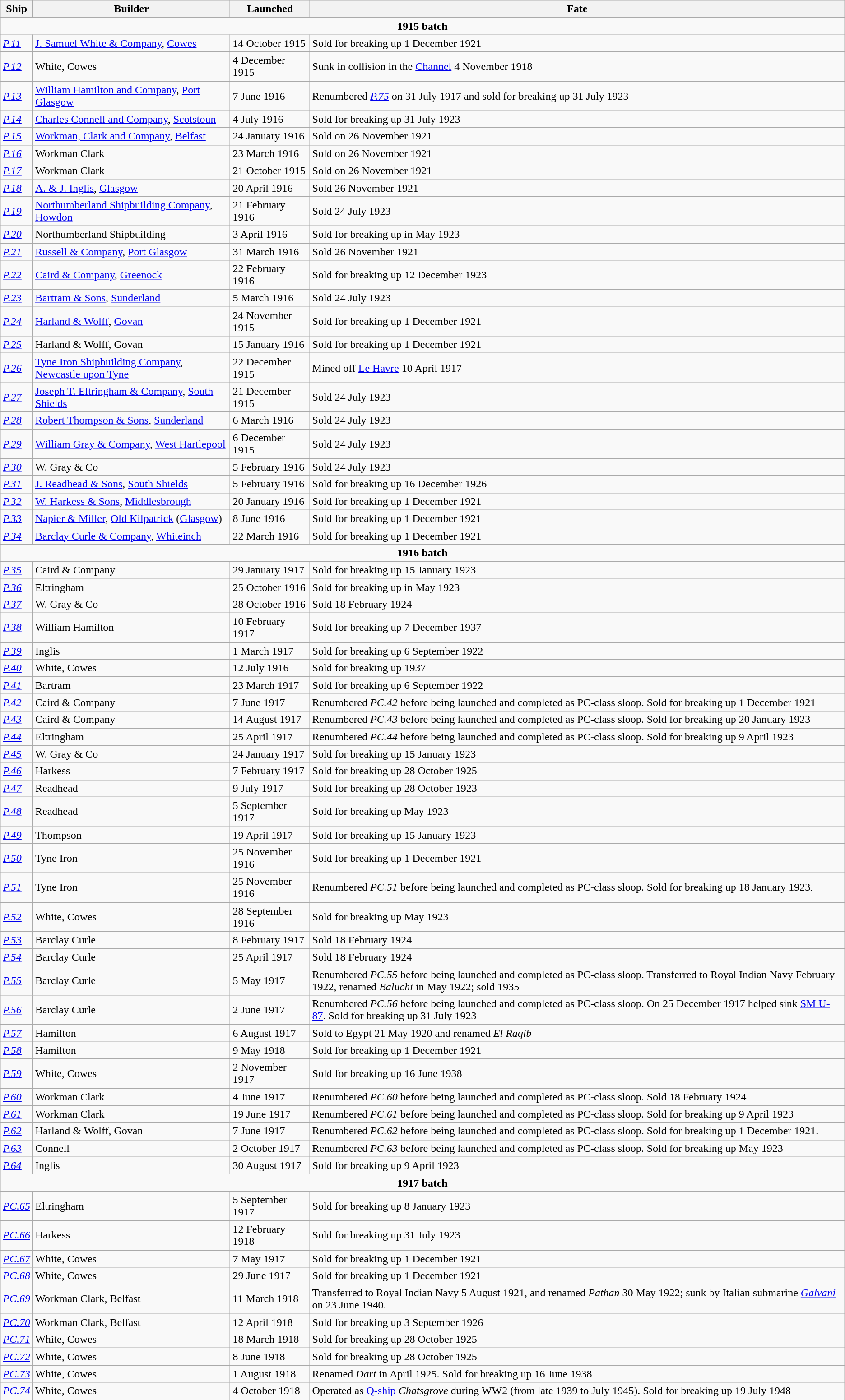<table class="wikitable">
<tr>
<th>Ship</th>
<th>Builder</th>
<th width="110px">Launched</th>
<th>Fate</th>
</tr>
<tr>
<td colspan="4" style="text-align: center;"><strong>1915 batch</strong></td>
</tr>
<tr>
<td><a href='#'><em>P.11</em></a></td>
<td><a href='#'>J. Samuel White & Company</a>, <a href='#'>Cowes</a></td>
<td>14 October 1915</td>
<td>Sold for breaking up 1 December 1921</td>
</tr>
<tr>
<td><a href='#'><em>P.12</em></a></td>
<td>White, Cowes</td>
<td>4 December 1915</td>
<td>Sunk in collision in the <a href='#'>Channel</a> 4 November 1918</td>
</tr>
<tr>
<td><a href='#'><em>P.13</em></a></td>
<td><a href='#'>William Hamilton and Company</a>, <a href='#'>Port Glasgow</a></td>
<td>7 June 1916</td>
<td>Renumbered <a href='#'><em>P.75</em></a> on 31 July 1917 and sold for breaking up 31 July 1923</td>
</tr>
<tr>
<td><a href='#'><em>P.14</em></a></td>
<td><a href='#'>Charles Connell and Company</a>, <a href='#'>Scotstoun</a></td>
<td>4 July 1916</td>
<td>Sold for breaking up 31 July 1923</td>
</tr>
<tr>
<td><a href='#'><em>P.15</em></a></td>
<td><a href='#'>Workman, Clark and Company</a>, <a href='#'>Belfast</a></td>
<td>24 January 1916</td>
<td>Sold on 26 November 1921</td>
</tr>
<tr>
<td><a href='#'><em>P.16</em></a></td>
<td>Workman Clark</td>
<td>23 March 1916</td>
<td>Sold on 26 November 1921</td>
</tr>
<tr>
<td><a href='#'><em>P.17</em></a></td>
<td>Workman Clark</td>
<td>21 October 1915</td>
<td>Sold on 26 November 1921</td>
</tr>
<tr>
<td><a href='#'><em>P.18</em></a></td>
<td><a href='#'>A. & J. Inglis</a>, <a href='#'>Glasgow</a></td>
<td>20 April 1916</td>
<td>Sold 26 November 1921</td>
</tr>
<tr>
<td><a href='#'><em>P.19</em></a></td>
<td><a href='#'>Northumberland Shipbuilding Company</a>, <a href='#'>Howdon</a></td>
<td>21 February 1916</td>
<td>Sold 24 July 1923</td>
</tr>
<tr>
<td><a href='#'><em>P.20</em></a></td>
<td>Northumberland Shipbuilding</td>
<td>3 April 1916</td>
<td>Sold for breaking up in May 1923</td>
</tr>
<tr>
<td><a href='#'><em>P.21</em></a></td>
<td><a href='#'>Russell & Company</a>, <a href='#'>Port Glasgow</a></td>
<td>31 March 1916</td>
<td>Sold 26 November 1921</td>
</tr>
<tr>
<td><a href='#'><em>P.22</em></a></td>
<td><a href='#'>Caird & Company</a>, <a href='#'>Greenock</a></td>
<td>22 February 1916</td>
<td>Sold for breaking up 12 December 1923</td>
</tr>
<tr>
<td><a href='#'><em>P.23</em></a></td>
<td><a href='#'>Bartram & Sons</a>, <a href='#'>Sunderland</a></td>
<td>5 March 1916</td>
<td>Sold 24 July 1923</td>
</tr>
<tr>
<td><a href='#'><em>P.24</em></a></td>
<td><a href='#'>Harland & Wolff</a>, <a href='#'>Govan</a></td>
<td>24 November 1915</td>
<td>Sold for breaking up 1 December 1921</td>
</tr>
<tr>
<td><a href='#'><em>P.25</em></a></td>
<td>Harland & Wolff, Govan</td>
<td>15 January 1916</td>
<td>Sold for breaking up 1 December 1921</td>
</tr>
<tr>
<td><a href='#'><em>P.26</em></a></td>
<td><a href='#'>Tyne Iron Shipbuilding Company</a>, <a href='#'>Newcastle upon Tyne</a></td>
<td>22 December 1915</td>
<td>Mined off <a href='#'>Le Havre</a> 10 April 1917</td>
</tr>
<tr>
<td><a href='#'><em>P.27</em></a></td>
<td><a href='#'>Joseph T. Eltringham & Company</a>, <a href='#'>South Shields</a></td>
<td>21 December 1915</td>
<td>Sold 24 July 1923</td>
</tr>
<tr>
<td><a href='#'><em>P.28</em></a></td>
<td><a href='#'>Robert Thompson & Sons</a>, <a href='#'>Sunderland</a></td>
<td>6 March 1916</td>
<td>Sold 24 July 1923</td>
</tr>
<tr>
<td><a href='#'><em>P.29</em></a></td>
<td><a href='#'>William Gray & Company</a>, <a href='#'>West Hartlepool</a></td>
<td>6 December 1915</td>
<td>Sold 24 July 1923</td>
</tr>
<tr>
<td><a href='#'><em>P.30</em></a></td>
<td>W. Gray & Co</td>
<td>5 February 1916</td>
<td>Sold 24 July 1923</td>
</tr>
<tr>
<td><a href='#'><em>P.31</em></a></td>
<td><a href='#'>J. Readhead & Sons</a>, <a href='#'>South Shields</a></td>
<td>5 February 1916</td>
<td>Sold for breaking up 16 December 1926</td>
</tr>
<tr>
<td><a href='#'><em>P.32</em></a></td>
<td><a href='#'>W. Harkess & Sons</a>, <a href='#'>Middlesbrough</a></td>
<td>20 January 1916</td>
<td>Sold for breaking up 1 December 1921</td>
</tr>
<tr>
<td><a href='#'><em>P.33</em></a></td>
<td><a href='#'>Napier & Miller</a>, <a href='#'>Old Kilpatrick</a> (<a href='#'>Glasgow</a>)</td>
<td>8 June 1916</td>
<td>Sold for breaking up 1 December 1921</td>
</tr>
<tr>
<td><a href='#'><em>P.34</em></a></td>
<td><a href='#'>Barclay Curle & Company</a>, <a href='#'>Whiteinch</a></td>
<td>22 March 1916</td>
<td>Sold for breaking up 1 December 1921</td>
</tr>
<tr>
<td colspan="4" style="text-align: center;"><strong>1916 batch</strong></td>
</tr>
<tr>
<td><a href='#'><em>P.35</em></a></td>
<td>Caird & Company</td>
<td>29 January 1917</td>
<td>Sold for breaking up 15 January 1923</td>
</tr>
<tr>
<td><a href='#'><em>P.36</em></a></td>
<td>Eltringham</td>
<td>25 October 1916</td>
<td>Sold for breaking up in May 1923</td>
</tr>
<tr>
<td><a href='#'><em>P.37</em></a></td>
<td>W. Gray & Co</td>
<td>28 October 1916</td>
<td>Sold 18 February 1924</td>
</tr>
<tr>
<td><a href='#'><em>P.38</em></a></td>
<td>William Hamilton</td>
<td>10 February 1917</td>
<td>Sold for breaking up 7 December 1937</td>
</tr>
<tr>
<td><a href='#'><em>P.39</em></a></td>
<td>Inglis</td>
<td>1 March 1917</td>
<td>Sold for breaking up 6 September 1922</td>
</tr>
<tr>
<td><a href='#'><em>P.40</em></a></td>
<td>White, Cowes</td>
<td>12 July 1916</td>
<td>Sold for breaking up 1937</td>
</tr>
<tr>
<td><a href='#'><em>P.41</em></a></td>
<td>Bartram</td>
<td>23 March 1917</td>
<td>Sold for breaking up 6 September 1922</td>
</tr>
<tr>
<td><a href='#'><em>P.42</em></a></td>
<td>Caird & Company</td>
<td>7 June 1917</td>
<td>Renumbered <em>PC.42</em> before being launched and completed as PC-class sloop. Sold for breaking up 1 December 1921</td>
</tr>
<tr>
<td><a href='#'><em>P.43</em></a></td>
<td>Caird & Company</td>
<td>14 August 1917</td>
<td>Renumbered <em>PC.43</em> before being launched and completed as PC-class sloop. Sold for breaking up 20 January 1923</td>
</tr>
<tr>
<td><a href='#'><em>P.44</em></a></td>
<td>Eltringham</td>
<td>25 April 1917</td>
<td>Renumbered <em>PC.44</em> before being launched and completed as PC-class sloop. Sold for breaking up 9 April 1923</td>
</tr>
<tr>
<td><a href='#'><em>P.45</em></a></td>
<td>W. Gray & Co</td>
<td>24 January 1917</td>
<td>Sold for breaking up 15 January 1923</td>
</tr>
<tr>
<td><a href='#'><em>P.46</em></a></td>
<td>Harkess</td>
<td>7 February 1917</td>
<td>Sold for breaking up 28 October 1925</td>
</tr>
<tr>
<td><a href='#'><em>P.47</em></a></td>
<td>Readhead</td>
<td>9 July 1917</td>
<td>Sold for breaking up 28 October 1923</td>
</tr>
<tr>
<td><a href='#'><em>P.48</em></a></td>
<td>Readhead</td>
<td>5 September 1917</td>
<td>Sold for breaking up May 1923</td>
</tr>
<tr>
<td><a href='#'><em>P.49</em></a></td>
<td>Thompson</td>
<td>19 April 1917</td>
<td>Sold for breaking up 15 January 1923</td>
</tr>
<tr>
<td><a href='#'><em>P.50</em></a></td>
<td>Tyne Iron</td>
<td>25 November 1916</td>
<td>Sold for breaking up 1 December 1921</td>
</tr>
<tr>
<td><a href='#'><em>P.51</em></a></td>
<td>Tyne Iron</td>
<td>25 November 1916</td>
<td>Renumbered <em>PC.51</em> before being launched and completed as PC-class sloop. Sold for breaking up 18 January 1923,</td>
</tr>
<tr>
<td><a href='#'><em>P.52</em></a></td>
<td>White, Cowes</td>
<td>28 September 1916</td>
<td>Sold for breaking up May 1923</td>
</tr>
<tr>
<td><a href='#'><em>P.53</em></a></td>
<td>Barclay Curle</td>
<td>8 February 1917</td>
<td>Sold 18 February 1924</td>
</tr>
<tr>
<td><a href='#'><em>P.54</em></a></td>
<td>Barclay Curle</td>
<td>25 April 1917</td>
<td>Sold 18 February 1924</td>
</tr>
<tr>
<td><a href='#'><em>P.55</em></a></td>
<td>Barclay Curle</td>
<td>5 May 1917</td>
<td>Renumbered <em>PC.55</em> before being launched and completed as PC-class sloop. Transferred to Royal Indian Navy February 1922, renamed <em>Baluchi</em> in May 1922; sold 1935</td>
</tr>
<tr>
<td><a href='#'><em>P.56</em></a></td>
<td>Barclay Curle</td>
<td>2 June 1917</td>
<td>Renumbered <em>PC.56</em> before being launched and completed as PC-class sloop. On 25 December 1917 helped sink <a href='#'>SM U-87</a>. Sold for breaking up 31 July 1923</td>
</tr>
<tr>
<td><a href='#'><em>P.57</em></a></td>
<td>Hamilton</td>
<td>6 August 1917</td>
<td>Sold to Egypt 21 May 1920 and renamed <em>El Raqib</em></td>
</tr>
<tr>
<td><a href='#'><em>P.58</em></a></td>
<td>Hamilton</td>
<td>9 May 1918</td>
<td>Sold for breaking up 1 December 1921</td>
</tr>
<tr>
<td><a href='#'><em>P.59</em></a></td>
<td>White, Cowes</td>
<td>2 November 1917</td>
<td>Sold for breaking up 16 June 1938</td>
</tr>
<tr>
<td><a href='#'><em>P.60</em></a></td>
<td>Workman Clark</td>
<td>4 June 1917</td>
<td>Renumbered <em>PC.60</em> before being launched and completed as PC-class sloop. Sold 18 February 1924</td>
</tr>
<tr>
<td><a href='#'><em>P.61</em></a></td>
<td>Workman Clark</td>
<td>19 June 1917</td>
<td>Renumbered <em>PC.61</em> before being launched and completed as PC-class sloop. Sold for breaking up 9 April 1923</td>
</tr>
<tr>
<td><a href='#'><em>P.62</em></a></td>
<td>Harland & Wolff, Govan</td>
<td>7 June 1917</td>
<td>Renumbered <em>PC.62</em> before being launched and completed as PC-class sloop. Sold for breaking up 1 December 1921.</td>
</tr>
<tr>
<td><a href='#'><em>P.63</em></a></td>
<td>Connell</td>
<td>2 October 1917</td>
<td>Renumbered <em>PC.63</em> before being launched and completed as PC-class sloop. Sold for breaking up May 1923</td>
</tr>
<tr>
<td><a href='#'><em>P.64</em></a></td>
<td>Inglis</td>
<td>30 August 1917</td>
<td>Sold for breaking up 9 April 1923</td>
</tr>
<tr>
<td colspan="4" style="text-align: center;"><strong>1917 batch</strong></td>
</tr>
<tr>
<td><a href='#'><em>PC.65</em></a></td>
<td>Eltringham</td>
<td>5 September 1917</td>
<td>Sold for breaking up 8 January 1923</td>
</tr>
<tr>
<td><a href='#'><em>PC.66</em></a></td>
<td>Harkess</td>
<td>12 February 1918</td>
<td>Sold for breaking up 31 July 1923</td>
</tr>
<tr>
<td><a href='#'><em>PC.67</em></a></td>
<td>White, Cowes</td>
<td>7 May 1917</td>
<td>Sold for breaking up 1 December 1921</td>
</tr>
<tr>
<td><a href='#'><em>PC.68</em></a></td>
<td>White, Cowes</td>
<td>29 June 1917</td>
<td>Sold for breaking up 1 December 1921</td>
</tr>
<tr>
<td><a href='#'><em>PC.69</em></a></td>
<td>Workman Clark, Belfast</td>
<td>11 March 1918</td>
<td>Transferred to Royal Indian Navy 5 August 1921, and renamed <em>Pathan</em> 30 May 1922; sunk by Italian submarine <a href='#'><em>Galvani</em></a> on 23 June 1940.</td>
</tr>
<tr>
<td><a href='#'><em>PC.70</em></a></td>
<td>Workman Clark, Belfast</td>
<td>12 April 1918</td>
<td>Sold for breaking up 3 September 1926</td>
</tr>
<tr>
<td><a href='#'><em>PC.71</em></a></td>
<td>White, Cowes</td>
<td>18 March 1918</td>
<td>Sold for breaking up 28 October 1925</td>
</tr>
<tr>
<td><a href='#'><em>PC.72</em></a></td>
<td>White, Cowes</td>
<td>8 June 1918</td>
<td>Sold for breaking up 28 October 1925</td>
</tr>
<tr>
<td><a href='#'><em>PC.73</em></a></td>
<td>White, Cowes</td>
<td>1 August 1918</td>
<td>Renamed <em>Dart</em> in April 1925. Sold for breaking up 16 June 1938</td>
</tr>
<tr>
<td><a href='#'><em>PC.74</em></a></td>
<td>White, Cowes</td>
<td>4 October 1918</td>
<td>Operated as <a href='#'>Q-ship</a> <em>Chatsgrove</em> during WW2 (from late 1939 to July 1945). Sold for breaking up 19 July 1948</td>
</tr>
</table>
